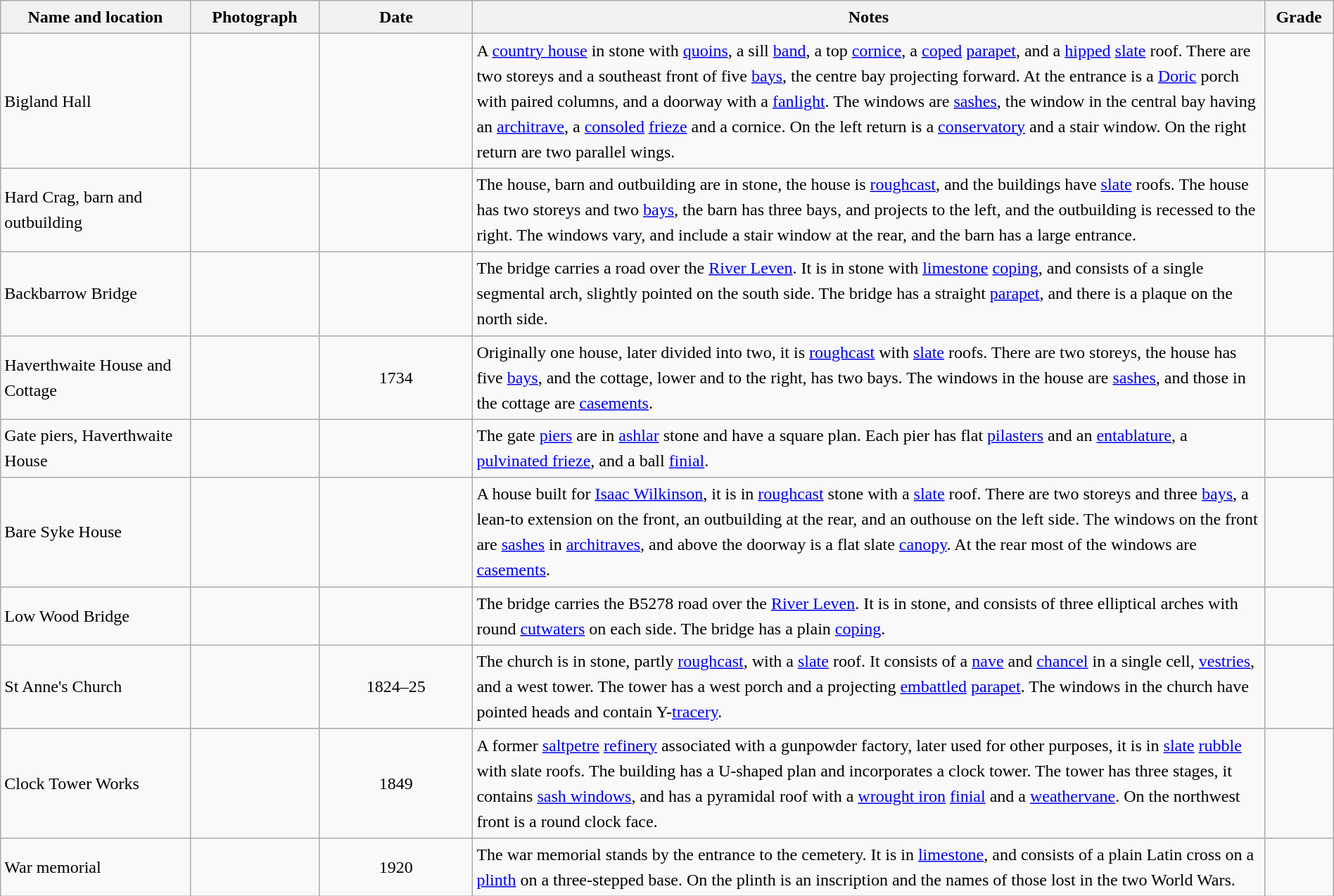<table class="wikitable sortable plainrowheaders" style="width:100%; border:0; text-align:left; line-height:150%;">
<tr>
<th scope="col"  style="width:150px">Name and location</th>
<th scope="col"  style="width:100px" class="unsortable">Photograph</th>
<th scope="col"  style="width:120px">Date</th>
<th scope="col"  style="width:650px" class="unsortable">Notes</th>
<th scope="col"  style="width:50px">Grade</th>
</tr>
<tr>
<td>Bigland Hall<br><small></small></td>
<td></td>
<td align="center"></td>
<td>A <a href='#'>country house</a> in stone with <a href='#'>quoins</a>, a sill <a href='#'>band</a>, a top <a href='#'>cornice</a>, a <a href='#'>coped</a> <a href='#'>parapet</a>, and a <a href='#'>hipped</a> <a href='#'>slate</a> roof.  There are two storeys and a southeast front of five <a href='#'>bays</a>, the centre bay projecting forward.  At the entrance is a <a href='#'>Doric</a> porch with paired columns, and a doorway with a <a href='#'>fanlight</a>.  The windows are <a href='#'>sashes</a>, the window in the central bay having an <a href='#'>architrave</a>, a <a href='#'>consoled</a> <a href='#'>frieze</a> and a cornice. On the left return is a <a href='#'>conservatory</a> and a stair window. On the right return are two parallel wings.</td>
<td align="center" ></td>
</tr>
<tr>
<td>Hard Crag, barn and outbuilding<br><small></small></td>
<td></td>
<td align="center"></td>
<td>The house, barn and outbuilding are in stone, the house is <a href='#'>roughcast</a>, and the buildings have <a href='#'>slate</a> roofs.  The house has two storeys and two <a href='#'>bays</a>, the barn has three bays, and projects to the left, and the outbuilding is recessed to the right.  The windows vary, and include a stair window at the rear, and the barn has a large entrance.</td>
<td align="center" ></td>
</tr>
<tr>
<td>Backbarrow Bridge<br><small></small></td>
<td></td>
<td align="center"></td>
<td>The bridge carries a road over the <a href='#'>River Leven</a>.  It is in stone with <a href='#'>limestone</a> <a href='#'>coping</a>, and consists of a single segmental arch, slightly pointed on the south side.  The bridge has a straight <a href='#'>parapet</a>, and there is a plaque on the north side.</td>
<td align="center" ></td>
</tr>
<tr>
<td>Haverthwaite House and Cottage<br><small></small></td>
<td></td>
<td align="center">1734</td>
<td>Originally one house, later divided into two, it is <a href='#'>roughcast</a> with <a href='#'>slate</a> roofs.  There are two storeys, the house has five <a href='#'>bays</a>, and the cottage, lower and to the right, has two bays.  The windows in the house are <a href='#'>sashes</a>, and those in the cottage are <a href='#'>casements</a>.</td>
<td align="center" ></td>
</tr>
<tr>
<td>Gate piers, Haverthwaite House<br><small></small></td>
<td></td>
<td align="center"></td>
<td>The gate <a href='#'>piers</a> are in <a href='#'>ashlar</a> stone and have a square plan.  Each pier has flat <a href='#'>pilasters</a> and an <a href='#'>entablature</a>, a <a href='#'>pulvinated frieze</a>, and a ball <a href='#'>finial</a>.</td>
<td align="center" ></td>
</tr>
<tr>
<td>Bare Syke House<br><small></small></td>
<td></td>
<td align="center"></td>
<td>A house built for <a href='#'>Isaac Wilkinson</a>, it is in <a href='#'>roughcast</a> stone with a <a href='#'>slate</a> roof.  There are two storeys and three <a href='#'>bays</a>, a lean-to extension on the front, an outbuilding at the rear, and an outhouse on the left side.  The windows on the front are <a href='#'>sashes</a> in <a href='#'>architraves</a>, and above the doorway is a flat slate <a href='#'>canopy</a>.  At the rear most of the windows are <a href='#'>casements</a>.</td>
<td align="center" ></td>
</tr>
<tr>
<td>Low Wood Bridge<br><small></small></td>
<td></td>
<td align="center"></td>
<td>The bridge carries the B5278 road over the <a href='#'>River Leven</a>.  It is in stone, and consists of three elliptical arches with round <a href='#'>cutwaters</a> on each side.  The bridge has a plain <a href='#'>coping</a>.</td>
<td align="center" ></td>
</tr>
<tr>
<td>St Anne's Church<br><small></small></td>
<td></td>
<td align="center">1824–25</td>
<td>The church is in stone, partly <a href='#'>roughcast</a>, with a <a href='#'>slate</a> roof.  It consists of a <a href='#'>nave</a> and <a href='#'>chancel</a> in a single cell, <a href='#'>vestries</a>, and a west tower.  The tower has a west porch and a projecting <a href='#'>embattled</a> <a href='#'>parapet</a>.  The windows in the church have pointed heads and contain Y-<a href='#'>tracery</a>.</td>
<td align="center" ></td>
</tr>
<tr>
<td>Clock Tower Works<br><small></small></td>
<td></td>
<td align="center">1849</td>
<td>A former <a href='#'>saltpetre</a> <a href='#'>refinery</a> associated with a gunpowder factory, later used for other purposes, it is in <a href='#'>slate</a> <a href='#'>rubble</a> with slate roofs. The building has a U-shaped plan and incorporates a clock tower.  The tower has three stages, it contains <a href='#'>sash windows</a>, and has a pyramidal roof with a <a href='#'>wrought iron</a> <a href='#'>finial</a> and a <a href='#'>weathervane</a>.  On the northwest front is a round clock face.</td>
<td align="center" ></td>
</tr>
<tr>
<td>War memorial<br><small></small></td>
<td></td>
<td align="center">1920</td>
<td>The war memorial stands by the entrance to the cemetery.  It is in <a href='#'>limestone</a>, and consists of a plain Latin cross on a <a href='#'>plinth</a> on a three-stepped base.  On the plinth is an inscription and the names of those lost in the two World Wars.</td>
<td align="center" ></td>
</tr>
<tr>
</tr>
</table>
